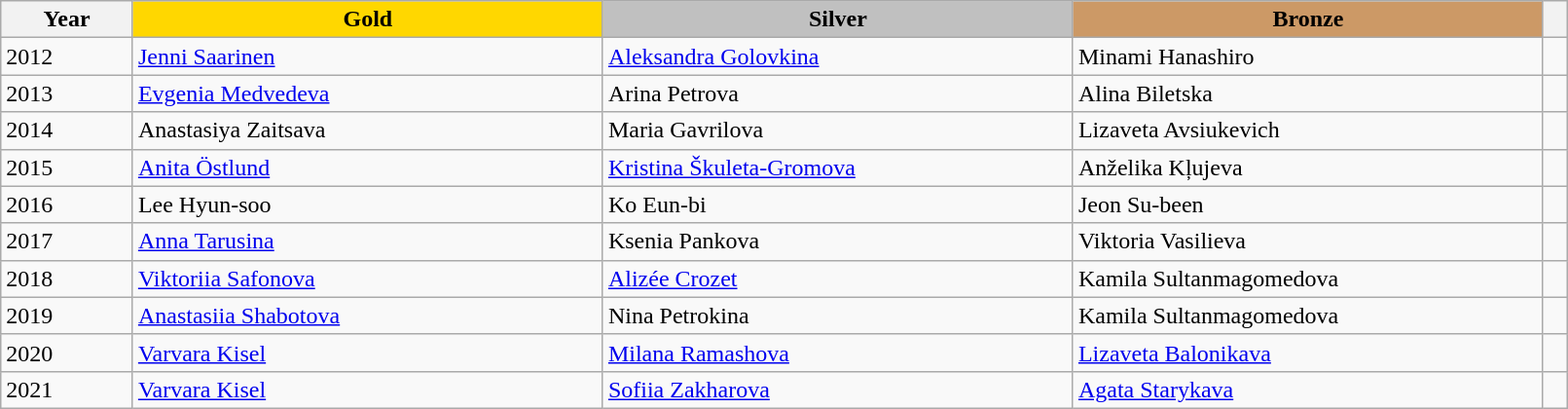<table class="wikitable unsortable" style="text-align:left; width:85%">
<tr>
<th scope="col" style="text-align:center">Year</th>
<td scope="col" style="text-align:center; width:30%; background:gold"><strong>Gold</strong></td>
<td scope="col" style="text-align:center; width:30%; background:silver"><strong>Silver</strong></td>
<td scope="col" style="text-align:center; width:30%; background:#c96"><strong>Bronze</strong></td>
<th scope="col" style="text-align:center"></th>
</tr>
<tr>
<td>2012</td>
<td> <a href='#'>Jenni Saarinen</a></td>
<td> <a href='#'>Aleksandra Golovkina</a></td>
<td> Minami Hanashiro</td>
<td></td>
</tr>
<tr>
<td>2013</td>
<td> <a href='#'>Evgenia Medvedeva</a></td>
<td> Arina Petrova</td>
<td> Alina Biletska</td>
<td></td>
</tr>
<tr>
<td>2014</td>
<td> Anastasiya Zaitsava</td>
<td> Maria Gavrilova</td>
<td> Lizaveta Avsiukevich</td>
<td></td>
</tr>
<tr>
<td>2015</td>
<td> <a href='#'>Anita Östlund</a></td>
<td> <a href='#'>Kristina Škuleta-Gromova</a></td>
<td> Anželika Kļujeva</td>
<td></td>
</tr>
<tr>
<td>2016</td>
<td> Lee Hyun-soo</td>
<td> Ko Eun-bi</td>
<td> Jeon Su-been</td>
<td></td>
</tr>
<tr>
<td>2017</td>
<td> <a href='#'>Anna Tarusina</a></td>
<td> Ksenia Pankova</td>
<td> Viktoria Vasilieva</td>
<td></td>
</tr>
<tr>
<td>2018</td>
<td> <a href='#'>Viktoriia Safonova</a></td>
<td> <a href='#'>Alizée Crozet</a></td>
<td> Kamila Sultanmagomedova</td>
<td></td>
</tr>
<tr>
<td>2019</td>
<td> <a href='#'>Anastasiia Shabotova</a></td>
<td> Nina Petrokina</td>
<td> Kamila Sultanmagomedova</td>
<td></td>
</tr>
<tr>
<td>2020</td>
<td> <a href='#'>Varvara Kisel</a></td>
<td> <a href='#'>Milana Ramashova</a></td>
<td> <a href='#'>Lizaveta Balonikava</a></td>
<td></td>
</tr>
<tr>
<td>2021</td>
<td> <a href='#'>Varvara Kisel</a></td>
<td> <a href='#'>Sofiia Zakharova</a></td>
<td> <a href='#'>Agata Starykava</a></td>
<td></td>
</tr>
</table>
